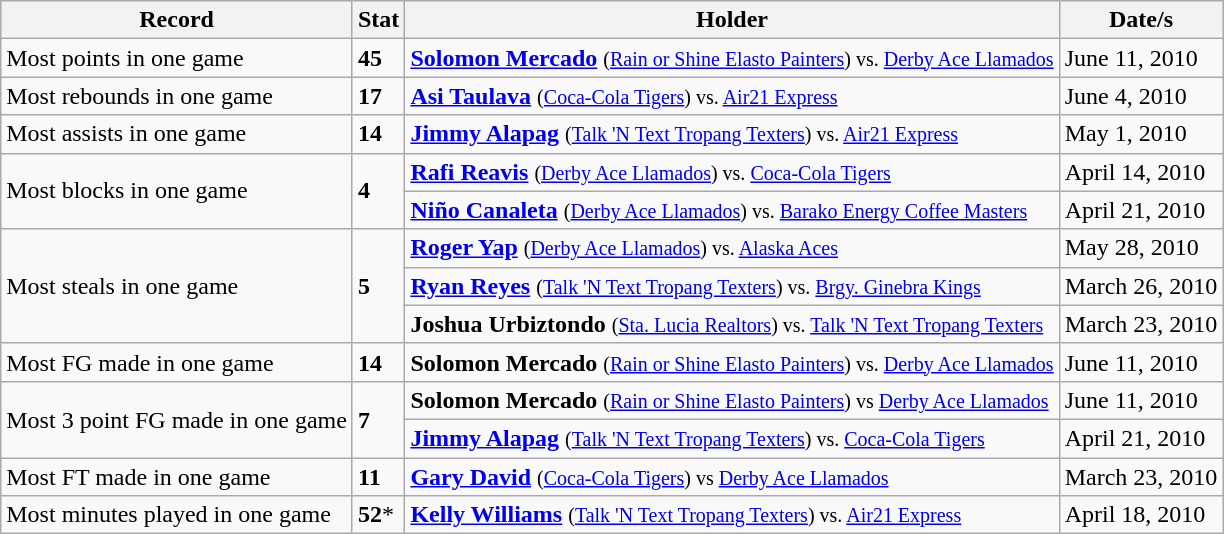<table class=wikitable>
<tr>
<th>Record</th>
<th>Stat</th>
<th>Holder</th>
<th>Date/s</th>
</tr>
<tr>
<td>Most points in one game</td>
<td><strong>45</strong></td>
<td><strong><a href='#'>Solomon Mercado</a></strong> <small>(<a href='#'>Rain or Shine Elasto Painters</a>) vs. <a href='#'>Derby Ace Llamados</a></small></td>
<td>June 11, 2010</td>
</tr>
<tr>
<td>Most rebounds in one game</td>
<td><strong>17</strong></td>
<td><strong><a href='#'>Asi Taulava</a></strong> <small>(<a href='#'>Coca-Cola Tigers</a>) vs. <a href='#'>Air21 Express</a></small></td>
<td>June 4, 2010</td>
</tr>
<tr>
<td>Most assists in one game</td>
<td><strong>14</strong></td>
<td><strong><a href='#'>Jimmy Alapag</a></strong> <small>(<a href='#'>Talk 'N Text Tropang Texters</a>) vs. <a href='#'>Air21 Express</a></small></td>
<td>May 1, 2010</td>
</tr>
<tr>
<td rowspan=2>Most blocks in one game</td>
<td rowspan=2><strong>4</strong></td>
<td><strong><a href='#'>Rafi Reavis</a></strong> <small>(<a href='#'>Derby Ace Llamados</a>) vs. <a href='#'>Coca-Cola Tigers</a></small></td>
<td>April 14, 2010</td>
</tr>
<tr>
<td><strong><a href='#'>Niño Canaleta</a></strong> <small>(<a href='#'>Derby Ace Llamados</a>) vs. <a href='#'>Barako Energy Coffee Masters</a></small></td>
<td>April 21, 2010</td>
</tr>
<tr>
<td rowspan=3>Most steals in one game</td>
<td rowspan=3><strong>5</strong></td>
<td><strong><a href='#'>Roger Yap</a></strong> <small>(<a href='#'>Derby Ace Llamados</a>) vs. <a href='#'>Alaska Aces</a></small></td>
<td>May 28, 2010</td>
</tr>
<tr>
<td><strong><a href='#'>Ryan Reyes</a></strong> <small>(<a href='#'>Talk 'N Text Tropang Texters</a>) vs. <a href='#'>Brgy. Ginebra Kings</a></small></td>
<td>March 26, 2010</td>
</tr>
<tr>
<td><strong>Joshua Urbiztondo</strong> <small>(<a href='#'>Sta. Lucia Realtors</a>) vs. <a href='#'>Talk 'N Text Tropang Texters</a></small></td>
<td>March 23, 2010</td>
</tr>
<tr>
<td>Most FG made in one game</td>
<td><strong>14</strong></td>
<td><strong>Solomon Mercado</strong> <small>(<a href='#'>Rain or Shine Elasto Painters</a>) vs. <a href='#'>Derby Ace Llamados</a></small></td>
<td>June 11, 2010</td>
</tr>
<tr>
<td rowspan=2>Most 3 point FG made in one game</td>
<td rowspan=2><strong>7</strong></td>
<td><strong>Solomon Mercado</strong> <small>(<a href='#'>Rain or Shine Elasto Painters</a>) vs <a href='#'>Derby Ace Llamados</a></small></td>
<td>June 11, 2010</td>
</tr>
<tr>
<td><strong><a href='#'>Jimmy Alapag</a></strong> <small>(<a href='#'>Talk 'N Text Tropang Texters</a>) vs. <a href='#'>Coca-Cola Tigers</a></small></td>
<td>April 21, 2010</td>
</tr>
<tr>
<td>Most FT made in one game</td>
<td><strong>11</strong></td>
<td><strong><a href='#'>Gary David</a></strong> <small>(<a href='#'>Coca-Cola Tigers</a>) vs <a href='#'>Derby Ace Llamados</a></small></td>
<td>March 23, 2010</td>
</tr>
<tr>
<td>Most minutes played in one game</td>
<td><strong>52</strong>*</td>
<td><strong><a href='#'>Kelly Williams</a></strong> <small>(<a href='#'>Talk 'N Text Tropang Texters</a>) vs. <a href='#'>Air21 Express</a></small></td>
<td>April 18, 2010</td>
</tr>
</table>
